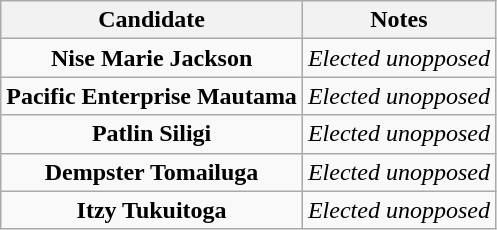<table class="wikitable centre" style="text-align:center;">
<tr>
<th>Candidate</th>
<th>Notes</th>
</tr>
<tr>
<td><strong>Nise Marie Jackson</strong></td>
<td><em>Elected unopposed</em></td>
</tr>
<tr>
<td><strong>Pacific Enterprise Mautama</strong></td>
<td><em>Elected unopposed</em></td>
</tr>
<tr>
<td><strong>Patlin Siligi</strong></td>
<td><em>Elected unopposed</em></td>
</tr>
<tr>
<td><strong>Dempster Tomailuga</strong></td>
<td><em>Elected unopposed</em></td>
</tr>
<tr>
<td><strong>Itzy Tukuitoga</strong></td>
<td><em>Elected unopposed</em></td>
</tr>
</table>
